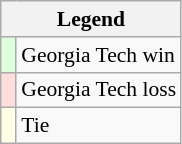<table class="wikitable" style="font-size:90%">
<tr>
<th colspan="2">Legend</th>
</tr>
<tr>
<td bgcolor="#ddffdd"> </td>
<td>Georgia Tech win</td>
</tr>
<tr>
<td bgcolor="#ffdddd"> </td>
<td>Georgia Tech loss</td>
</tr>
<tr>
<td bgcolor="#ffffe6"> </td>
<td>Tie</td>
</tr>
</table>
